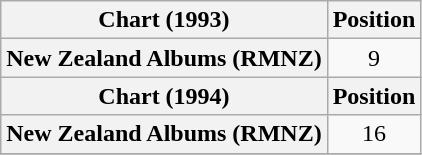<table class="wikitable plainrowheaders" style="text-align:center">
<tr>
<th scope="col">Chart (1993)</th>
<th scope="col">Position</th>
</tr>
<tr>
<th scope="row">New Zealand Albums (RMNZ)</th>
<td>9</td>
</tr>
<tr>
<th scope="col">Chart (1994)</th>
<th scope="col">Position</th>
</tr>
<tr>
<th scope="row">New Zealand Albums (RMNZ)</th>
<td>16</td>
</tr>
<tr>
</tr>
</table>
